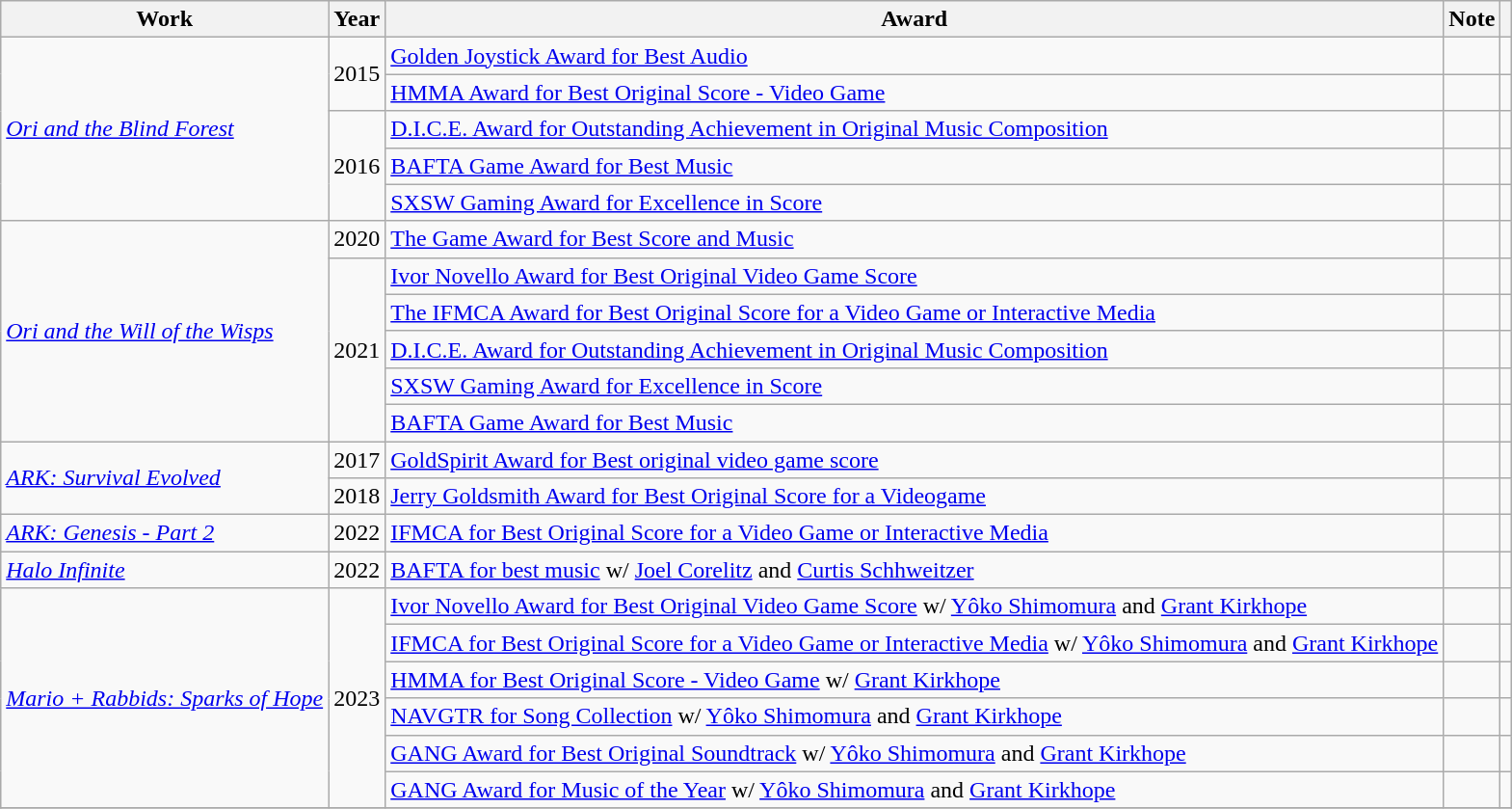<table class="wikitable">
<tr>
<th>Work</th>
<th>Year</th>
<th>Award</th>
<th>Note</th>
<th></th>
</tr>
<tr>
<td rowspan="5"><em><a href='#'>Ori and the Blind Forest</a></em></td>
<td rowspan="2">2015</td>
<td><a href='#'>Golden Joystick Award for Best Audio</a></td>
<td></td>
<td></td>
</tr>
<tr>
<td><a href='#'>HMMA Award for Best Original Score - Video Game</a></td>
<td></td>
<td></td>
</tr>
<tr>
<td rowspan="3">2016</td>
<td><a href='#'>D.I.C.E. Award for Outstanding Achievement in Original Music Composition</a></td>
<td></td>
<td></td>
</tr>
<tr>
<td><a href='#'>BAFTA Game Award for Best Music</a></td>
<td></td>
<td></td>
</tr>
<tr>
<td><a href='#'>SXSW Gaming Award for Excellence in Score</a></td>
<td></td>
<td></td>
</tr>
<tr>
<td rowspan="6"><em><a href='#'>Ori and the Will of the Wisps</a></em></td>
<td>2020</td>
<td><a href='#'>The Game Award for Best Score and Music</a></td>
<td></td>
<td></td>
</tr>
<tr>
<td rowspan="5">2021</td>
<td><a href='#'>Ivor Novello Award for Best Original Video Game Score</a></td>
<td></td>
<td></td>
</tr>
<tr>
<td><a href='#'>The IFMCA Award for Best Original Score for a Video Game or Interactive Media</a></td>
<td></td>
<td></td>
</tr>
<tr>
<td><a href='#'>D.I.C.E. Award for Outstanding Achievement in Original Music Composition</a></td>
<td></td>
<td></td>
</tr>
<tr>
<td><a href='#'>SXSW Gaming Award for Excellence in Score</a></td>
<td></td>
<td></td>
</tr>
<tr>
<td><a href='#'>BAFTA Game Award for Best Music</a></td>
<td></td>
<td></td>
</tr>
<tr>
<td rowspan="2"><em><a href='#'>ARK: Survival Evolved</a></em></td>
<td>2017</td>
<td><a href='#'>GoldSpirit Award for Best original video game score</a></td>
<td></td>
<td></td>
</tr>
<tr>
<td>2018</td>
<td><a href='#'> Jerry Goldsmith Award for Best Original Score for a Videogame</a></td>
<td></td>
<td></td>
</tr>
<tr>
<td><em><a href='#'>ARK: Genesis - Part 2</a></em></td>
<td>2022</td>
<td><a href='#'> IFMCA for Best Original Score for a Video Game or Interactive Media</a></td>
<td></td>
<td></td>
</tr>
<tr>
<td><em><a href='#'>Halo Infinite</a></em></td>
<td>2022</td>
<td><a href='#'> BAFTA for best music</a> w/ <a href='#'>Joel Corelitz</a> and <a href='#'>Curtis Schhweitzer</a></td>
<td></td>
<td></td>
</tr>
<tr>
<td rowspan="6"><em><a href='#'>Mario + Rabbids: Sparks of Hope</a></em></td>
<td rowspan="6">2023</td>
<td><a href='#'>Ivor Novello Award for Best Original Video Game Score</a> w/ <a href='#'>Yôko Shimomura</a> and <a href='#'>Grant Kirkhope</a></td>
<td></td>
<td></td>
</tr>
<tr>
<td><a href='#'>IFMCA for Best Original Score for a Video Game or Interactive Media</a> w/ <a href='#'>Yôko Shimomura</a> and <a href='#'>Grant Kirkhope</a></td>
<td></td>
<td></td>
</tr>
<tr>
<td><a href='#'>HMMA for Best Original Score - Video Game</a> w/ <a href='#'>Grant Kirkhope</a></td>
<td></td>
<td></td>
</tr>
<tr>
<td><a href='#'> NAVGTR for Song Collection</a> w/ <a href='#'>Yôko Shimomura</a> and <a href='#'>Grant Kirkhope</a></td>
<td></td>
<td></td>
</tr>
<tr>
<td><a href='#'>GANG Award for Best Original Soundtrack</a> w/ <a href='#'>Yôko Shimomura</a> and <a href='#'>Grant Kirkhope</a></td>
<td></td>
<td></td>
</tr>
<tr>
<td><a href='#'>GANG Award for Music of the Year</a> w/ <a href='#'>Yôko Shimomura</a> and <a href='#'>Grant Kirkhope</a></td>
<td></td>
<td></td>
</tr>
<tr>
</tr>
</table>
